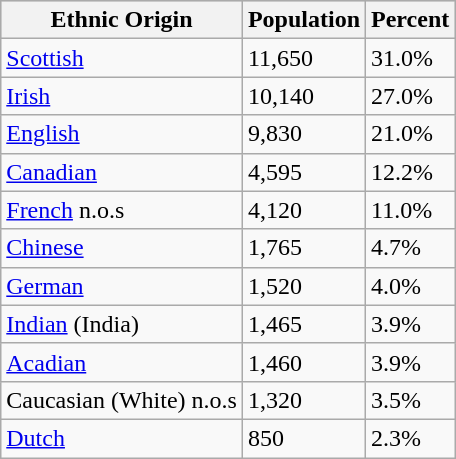<table class="wikitable">
<tr style="background:#ccc;">
<th>Ethnic Origin</th>
<th>Population</th>
<th>Percent</th>
</tr>
<tr>
<td><a href='#'>Scottish</a></td>
<td>11,650</td>
<td>31.0%</td>
</tr>
<tr>
<td><a href='#'>Irish</a></td>
<td>10,140</td>
<td>27.0%</td>
</tr>
<tr>
<td><a href='#'>English</a></td>
<td>9,830</td>
<td>21.0%</td>
</tr>
<tr>
<td><a href='#'>Canadian</a></td>
<td>4,595</td>
<td>12.2%</td>
</tr>
<tr>
<td><a href='#'>French</a> n.o.s</td>
<td>4,120</td>
<td>11.0%</td>
</tr>
<tr>
<td><a href='#'>Chinese</a></td>
<td>1,765</td>
<td>4.7%</td>
</tr>
<tr>
<td><a href='#'>German</a></td>
<td>1,520</td>
<td>4.0%</td>
</tr>
<tr>
<td><a href='#'>Indian</a> (India)</td>
<td>1,465</td>
<td>3.9%</td>
</tr>
<tr>
<td><a href='#'>Acadian</a></td>
<td>1,460</td>
<td>3.9%</td>
</tr>
<tr>
<td>Caucasian (White) n.o.s</td>
<td>1,320</td>
<td>3.5%</td>
</tr>
<tr>
<td><a href='#'>Dutch</a></td>
<td>850</td>
<td>2.3%</td>
</tr>
</table>
